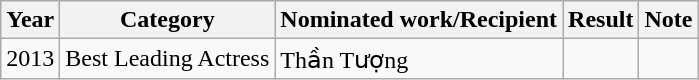<table class="wikitable">
<tr>
<th>Year</th>
<th>Category</th>
<th>Nominated work/Recipient</th>
<th>Result</th>
<th>Note</th>
</tr>
<tr>
<td>2013</td>
<td>Best Leading Actress</td>
<td>Thần Tượng</td>
<td></td>
<td></td>
</tr>
</table>
